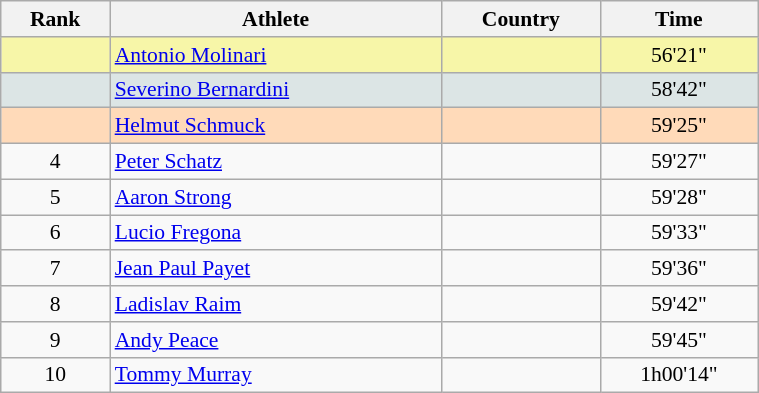<table class="wikitable" width=40% style="font-size:90%; text-align:center;">
<tr>
<th>Rank</th>
<th>Athlete</th>
<th>Country</th>
<th>Time</th>
</tr>
<tr bgcolor="#F7F6A8">
<td></td>
<td align=left><a href='#'>Antonio Molinari</a></td>
<td align=left></td>
<td>56'21"</td>
</tr>
<tr bgcolor="#DCE5E5">
<td></td>
<td align=left><a href='#'>Severino Bernardini</a></td>
<td align=left></td>
<td>58'42"</td>
</tr>
<tr bgcolor="#FFDAB9">
<td></td>
<td align=left><a href='#'>Helmut Schmuck</a></td>
<td align=left></td>
<td>59'25"</td>
</tr>
<tr>
<td>4</td>
<td align=left><a href='#'>Peter Schatz</a></td>
<td align=left></td>
<td>59'27"</td>
</tr>
<tr>
<td>5</td>
<td align=left><a href='#'>Aaron Strong</a></td>
<td align=left></td>
<td>59'28"</td>
</tr>
<tr>
<td>6</td>
<td align=left><a href='#'>Lucio Fregona</a></td>
<td align=left></td>
<td>59'33"</td>
</tr>
<tr>
<td>7</td>
<td align=left><a href='#'>Jean Paul Payet</a></td>
<td align=left></td>
<td>59'36"</td>
</tr>
<tr>
<td>8</td>
<td align=left><a href='#'>Ladislav Raim</a></td>
<td align=left></td>
<td>59'42"</td>
</tr>
<tr>
<td>9</td>
<td align=left><a href='#'>Andy Peace</a></td>
<td align=left></td>
<td>59'45"</td>
</tr>
<tr>
<td>10</td>
<td align=left><a href='#'>Tommy Murray</a></td>
<td align=left></td>
<td>1h00'14"</td>
</tr>
</table>
